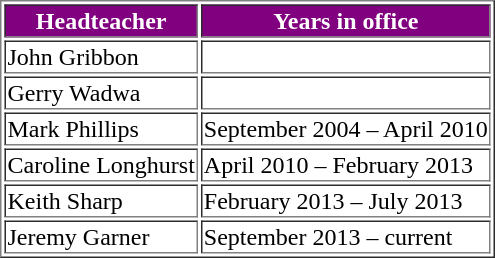<table border=yes>
<tr style="background: purple; color: white">
<th>Headteacher</th>
<th>Years in office</th>
</tr>
<tr>
<td>John Gribbon</td>
<td></td>
</tr>
<tr>
<td>Gerry Wadwa</td>
<td></td>
</tr>
<tr>
<td>Mark Phillips</td>
<td>September 2004 – April 2010</td>
</tr>
<tr>
<td>Caroline Longhurst</td>
<td>April 2010 – February 2013</td>
</tr>
<tr>
<td>Keith Sharp</td>
<td>February 2013 – July 2013</td>
</tr>
<tr>
<td>Jeremy Garner</td>
<td>September 2013 – current</td>
</tr>
</table>
